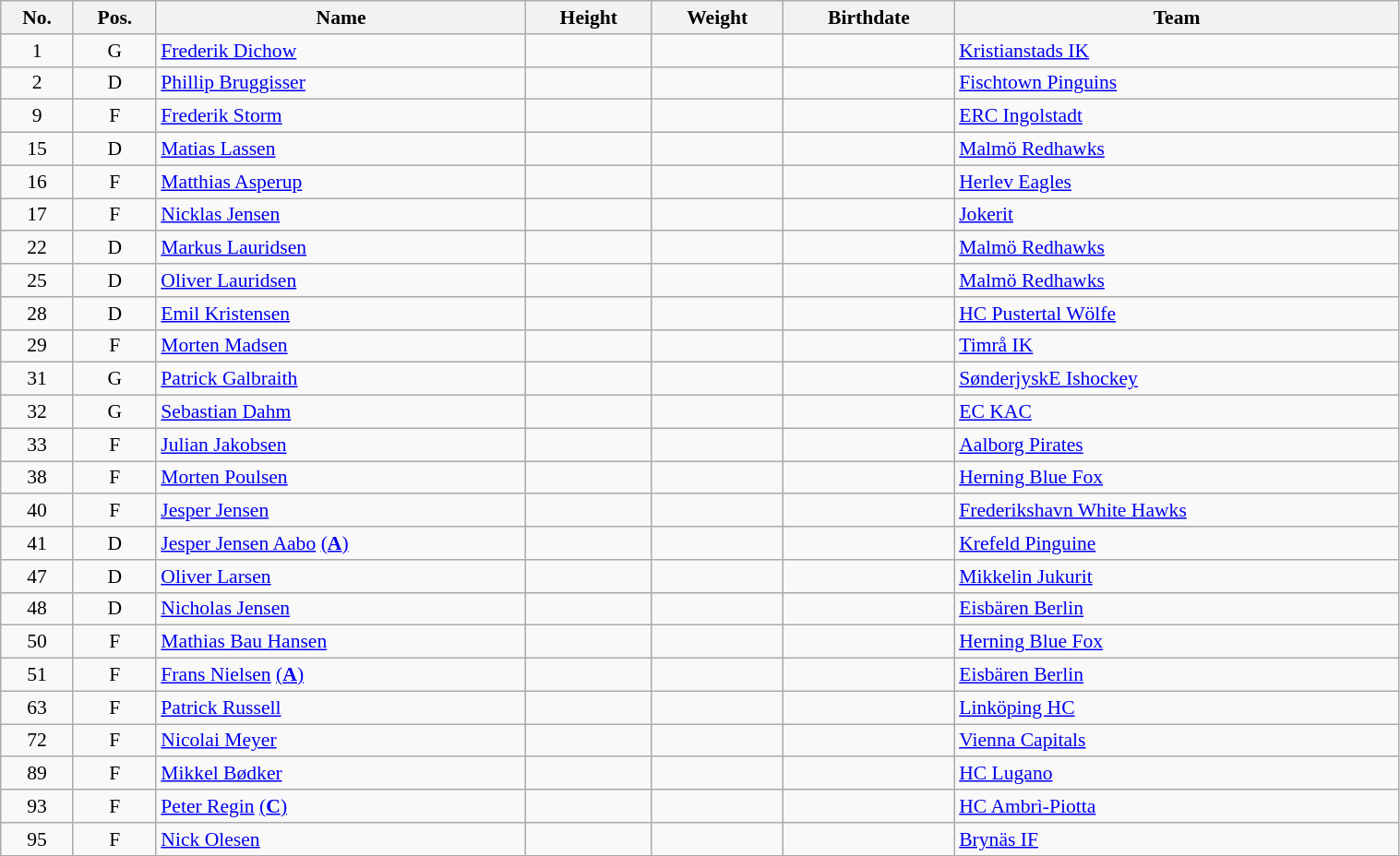<table width="80%" class="wikitable sortable" style="font-size: 90%; text-align: center;">
<tr>
<th>No.</th>
<th>Pos.</th>
<th>Name</th>
<th>Height</th>
<th>Weight</th>
<th>Birthdate</th>
<th>Team</th>
</tr>
<tr>
<td>1</td>
<td>G</td>
<td align=left><a href='#'>Frederik Dichow</a></td>
<td></td>
<td></td>
<td style="text-align:right;"></td>
<td style="text-align:left;"> <a href='#'>Kristianstads IK</a></td>
</tr>
<tr>
<td>2</td>
<td>D</td>
<td align=left><a href='#'>Phillip Bruggisser</a></td>
<td></td>
<td></td>
<td style="text-align:right;"></td>
<td style="text-align:left;"> <a href='#'>Fischtown Pinguins</a></td>
</tr>
<tr>
<td>9</td>
<td>F</td>
<td align=left><a href='#'>Frederik Storm</a></td>
<td></td>
<td></td>
<td style="text-align:right;"></td>
<td style="text-align:left;"> <a href='#'>ERC Ingolstadt</a></td>
</tr>
<tr>
<td>15</td>
<td>D</td>
<td align=left><a href='#'>Matias Lassen</a></td>
<td></td>
<td></td>
<td style="text-align:right;"></td>
<td style="text-align:left;"> <a href='#'>Malmö Redhawks</a></td>
</tr>
<tr>
<td>16</td>
<td>F</td>
<td align=left><a href='#'>Matthias Asperup</a></td>
<td></td>
<td></td>
<td style="text-align:right;"></td>
<td style="text-align:left;"> <a href='#'>Herlev Eagles</a></td>
</tr>
<tr>
<td>17</td>
<td>F</td>
<td align=left><a href='#'>Nicklas Jensen</a></td>
<td></td>
<td></td>
<td style="text-align:right;"></td>
<td style="text-align:left;"> <a href='#'>Jokerit</a></td>
</tr>
<tr>
<td>22</td>
<td>D</td>
<td align=left><a href='#'>Markus Lauridsen</a></td>
<td></td>
<td></td>
<td style="text-align:right;"></td>
<td style="text-align:left;"> <a href='#'>Malmö Redhawks</a></td>
</tr>
<tr>
<td>25</td>
<td>D</td>
<td align="left"><a href='#'>Oliver Lauridsen</a></td>
<td></td>
<td></td>
<td style="text-align:right;"></td>
<td style="text-align:left;"> <a href='#'>Malmö Redhawks</a></td>
</tr>
<tr>
<td>28</td>
<td>D</td>
<td align=left><a href='#'>Emil Kristensen</a></td>
<td></td>
<td></td>
<td style="text-align:right;"></td>
<td style="text-align:left;"> <a href='#'>HC Pustertal Wölfe</a></td>
</tr>
<tr>
<td>29</td>
<td>F</td>
<td align=left><a href='#'>Morten Madsen</a></td>
<td></td>
<td></td>
<td style="text-align:right;"></td>
<td style="text-align:left;"> <a href='#'>Timrå IK</a></td>
</tr>
<tr>
<td>31</td>
<td>G</td>
<td align=left><a href='#'>Patrick Galbraith</a></td>
<td></td>
<td></td>
<td style="text-align:right;"></td>
<td style="text-align:left;"> <a href='#'>SønderjyskE Ishockey</a></td>
</tr>
<tr>
<td>32</td>
<td>G</td>
<td align=left><a href='#'>Sebastian Dahm</a></td>
<td></td>
<td></td>
<td style="text-align:right;"></td>
<td style="text-align:left;"> <a href='#'>EC KAC</a></td>
</tr>
<tr>
<td>33</td>
<td>F</td>
<td align=left><a href='#'>Julian Jakobsen</a></td>
<td></td>
<td></td>
<td style="text-align:right;"></td>
<td style="text-align:left;"> <a href='#'>Aalborg Pirates</a></td>
</tr>
<tr>
<td>38</td>
<td>F</td>
<td align="left"><a href='#'>Morten Poulsen</a></td>
<td></td>
<td></td>
<td style="text-align:right;"></td>
<td style="text-align:left;"> <a href='#'>Herning Blue Fox</a></td>
</tr>
<tr>
<td>40</td>
<td>F</td>
<td align=left><a href='#'>Jesper Jensen</a></td>
<td></td>
<td></td>
<td style="text-align:right;"></td>
<td style="text-align:left;"> <a href='#'>Frederikshavn White Hawks</a></td>
</tr>
<tr>
<td>41</td>
<td>D</td>
<td align=left><a href='#'>Jesper Jensen Aabo</a> <a href='#'>(<strong>A</strong>)</a></td>
<td></td>
<td></td>
<td style="text-align:right;"></td>
<td style="text-align:left;"> <a href='#'>Krefeld Pinguine</a></td>
</tr>
<tr>
<td>47</td>
<td>D</td>
<td align=left><a href='#'>Oliver Larsen</a></td>
<td></td>
<td></td>
<td style="text-align:right;"></td>
<td style="text-align:left;"> <a href='#'>Mikkelin Jukurit</a></td>
</tr>
<tr>
<td>48</td>
<td>D</td>
<td align="left"><a href='#'>Nicholas Jensen</a></td>
<td></td>
<td></td>
<td style="text-align:right;"></td>
<td style="text-align:left;"> <a href='#'>Eisbären Berlin</a></td>
</tr>
<tr>
<td>50</td>
<td>F</td>
<td align=left><a href='#'>Mathias Bau Hansen</a></td>
<td></td>
<td></td>
<td style="text-align:right;"></td>
<td style="text-align:left;"> <a href='#'>Herning Blue Fox</a></td>
</tr>
<tr>
<td>51</td>
<td>F</td>
<td align="left"><a href='#'>Frans Nielsen</a> <a href='#'>(<strong>A</strong>)</a></td>
<td></td>
<td></td>
<td style="text-align:right;"></td>
<td style="text-align:left;"> <a href='#'>Eisbären Berlin</a></td>
</tr>
<tr>
<td>63</td>
<td>F</td>
<td align="left"><a href='#'>Patrick Russell</a></td>
<td></td>
<td></td>
<td style="text-align:right;"></td>
<td style="text-align:left;"> <a href='#'>Linköping HC</a></td>
</tr>
<tr>
<td>72</td>
<td>F</td>
<td align=left><a href='#'>Nicolai Meyer</a></td>
<td></td>
<td></td>
<td style="text-align:right;"></td>
<td style="text-align:left;"> <a href='#'>Vienna Capitals</a></td>
</tr>
<tr>
<td>89</td>
<td>F</td>
<td align=left><a href='#'>Mikkel Bødker</a></td>
<td></td>
<td></td>
<td style="text-align:right;"></td>
<td style="text-align:left;"> <a href='#'>HC Lugano</a></td>
</tr>
<tr>
<td>93</td>
<td>F</td>
<td align=left><a href='#'>Peter Regin</a> <a href='#'>(<strong>C</strong>)</a></td>
<td></td>
<td></td>
<td style="text-align:right;"></td>
<td style="text-align:left;"> <a href='#'>HC Ambrì-Piotta</a></td>
</tr>
<tr>
<td>95</td>
<td>F</td>
<td align=left><a href='#'>Nick Olesen</a></td>
<td></td>
<td></td>
<td style="text-align:right;"></td>
<td style="text-align:left;"> <a href='#'>Brynäs IF</a></td>
</tr>
</table>
